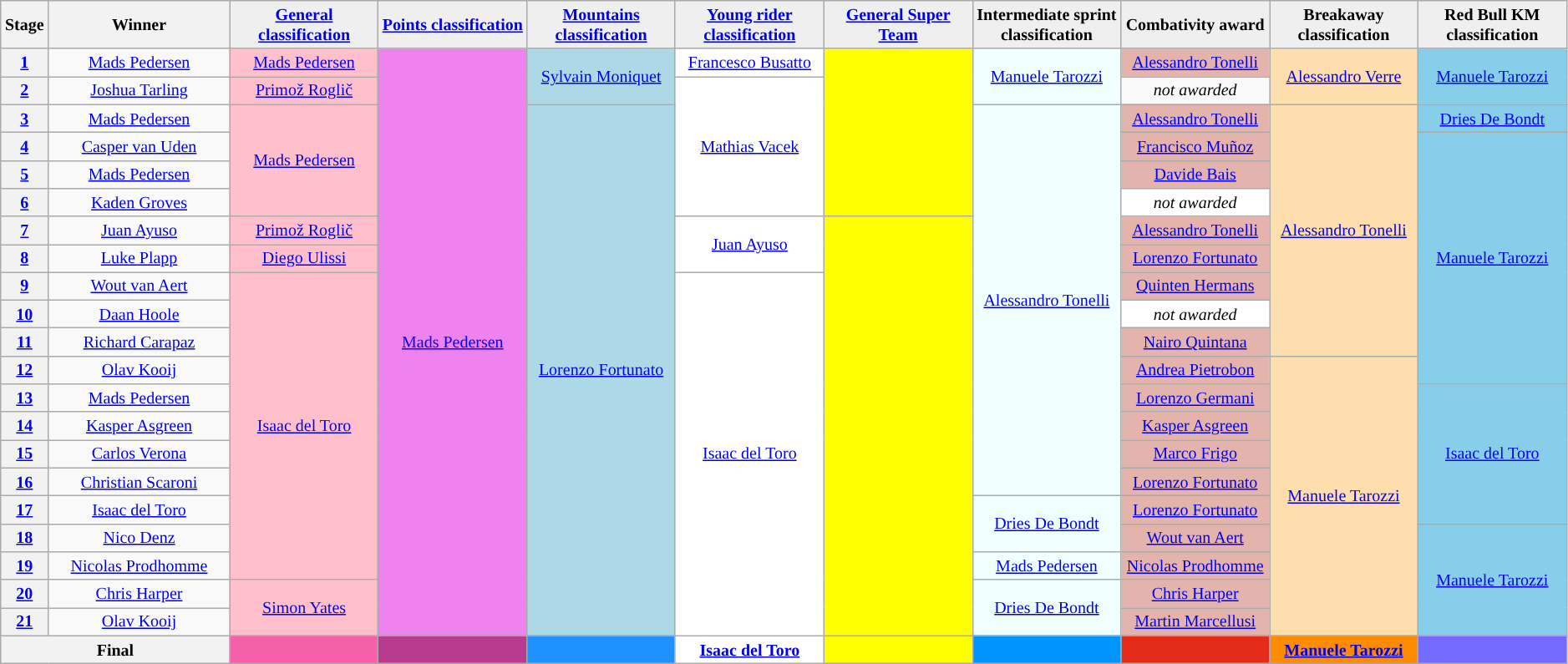<table class="wikitable" style="text-align: center; font-size:smaller;">
<tr style="background:#efefef;">
<th style="width:1%;">Stage</th>
<th style="width:11%;">Winner</th>
<th style="background:#efefef; width:9%;"><a href='#'>General classification</a><br></th>
<th style="background:#efefef; width:9%;"><a href='#'>Points classification</a><br></th>
<th style="background:#efefef; width:9%;"><a href='#'>Mountains classification</a><br></th>
<th style="background:#efefef; width:9%;"><a href='#'>Young rider classification</a><br></th>
<th style="background:#efefef; width:9%;"><a href='#'>General Super Team</a></th>
<th style="background:#efefef; width:9%;">Intermediate sprint classification</th>
<th style="background:#efefef; width:9%;">Combativity award<br></th>
<th style="background:#efefef; width:9%;">Breakaway classification</th>
<th style="background:#efefef; width:9%;">Red Bull KM classification</th>
</tr>
<tr>
<th><a href='#'>1</a></th>
<td><a href='#'>Mads Pedersen</a></td>
<td style="background:pink;"><a href='#'>Mads Pedersen</a></td>
<td style="background:violet;" rowspan="21"><a href='#'>Mads Pedersen</a></td>
<td style="background:lightblue;" rowspan="2"><a href='#'>Sylvain Moniquet</a></td>
<td style="background:white;"><a href='#'>Francesco Busatto</a></td>
<td style="background:#FFFF00;" rowspan="6"></td>
<td style="background:azure;" rowspan="2"><a href='#'>Manuele Tarozzi</a></td>
<td style="background:#E4B3AB;"><a href='#'>Alessandro Tonelli</a></td>
<td style="background:navajowhite;" rowspan="2"><a href='#'>Alessandro Verre</a></td>
<td style="background:skyblue;" rowspan="2"><a href='#'>Manuele Tarozzi</a></td>
</tr>
<tr>
<th><a href='#'>2</a></th>
<td><a href='#'>Joshua Tarling</a></td>
<td style="background:pink;"><a href='#'>Primož Roglič</a></td>
<td style="background:white;" rowspan="5"><a href='#'>Mathias Vacek</a></td>
<td><em>not awarded</em></td>
</tr>
<tr>
<th><a href='#'>3</a></th>
<td><a href='#'>Mads Pedersen</a></td>
<td style="background:pink;" rowspan="4"><a href='#'>Mads Pedersen</a></td>
<td style="background:lightblue;" rowspan="19"><a href='#'>Lorenzo Fortunato</a></td>
<td style="background:azure;" rowspan="14"><a href='#'>Alessandro Tonelli</a></td>
<td style="background:#E4B3AB;"><a href='#'>Alessandro Tonelli</a></td>
<td style="background:navajowhite;" rowspan="9"><a href='#'>Alessandro Tonelli</a></td>
<td style="background:skyblue;"><a href='#'>Dries De Bondt</a></td>
</tr>
<tr>
<th><a href='#'>4</a></th>
<td><a href='#'>Casper van Uden</a></td>
<td style="background:#E4B3AB;"><a href='#'>Francisco Muñoz</a></td>
<td style="background:skyblue;" rowspan="9"><a href='#'>Manuele Tarozzi</a></td>
</tr>
<tr>
<th><a href='#'>5</a></th>
<td><a href='#'>Mads Pedersen</a></td>
<td style="background:#E4B3AB;"><a href='#'>Davide Bais</a></td>
</tr>
<tr>
<th><a href='#'>6</a></th>
<td><a href='#'>Kaden Groves</a></td>
<td style="background:white;"><em>not awarded</em></td>
</tr>
<tr>
<th><a href='#'>7</a></th>
<td><a href='#'>Juan Ayuso</a></td>
<td style="background:pink;"><a href='#'>Primož Roglič</a></td>
<td style="background:white;" rowspan="2"><a href='#'>Juan Ayuso</a></td>
<td style="background:#FFFF00;" rowspan="15"></td>
<td style="background:#E4B3AB;"><a href='#'>Alessandro Tonelli</a></td>
</tr>
<tr>
<th><a href='#'>8</a></th>
<td><a href='#'>Luke Plapp</a></td>
<td style="background:pink;"><a href='#'>Diego Ulissi</a></td>
<td style="background:#E4B3AB;"><a href='#'>Lorenzo Fortunato</a></td>
</tr>
<tr>
<th><a href='#'>9</a></th>
<td><a href='#'>Wout van Aert</a></td>
<td style="background:pink;" rowspan="11"><a href='#'>Isaac del Toro</a></td>
<td style="background:white;" rowspan="13"><a href='#'>Isaac del Toro</a></td>
<td style="background:#E4B3AB;"><a href='#'>Quinten Hermans</a></td>
</tr>
<tr>
<th><a href='#'>10</a></th>
<td><a href='#'>Daan Hoole</a></td>
<td style="background:white;"><em>not awarded</em></td>
</tr>
<tr>
<th><a href='#'>11</a></th>
<td><a href='#'>Richard Carapaz</a></td>
<td style="background:#E4B3AB;"><a href='#'>Nairo Quintana</a></td>
</tr>
<tr>
<th><a href='#'>12</a></th>
<td><a href='#'>Olav Kooij</a></td>
<td style="background:#E4B3AB;"><a href='#'>Andrea Pietrobon</a></td>
<td style="background:navajowhite;" rowspan="10"><a href='#'>Manuele Tarozzi</a></td>
</tr>
<tr>
<th><a href='#'>13</a></th>
<td><a href='#'>Mads Pedersen</a></td>
<td style="background:#E4B3AB;"><a href='#'>Lorenzo Germani</a></td>
<td style="background:skyblue;" rowspan="5"><a href='#'>Isaac del Toro</a></td>
</tr>
<tr>
<th><a href='#'>14</a></th>
<td><a href='#'>Kasper Asgreen</a></td>
<td style="background:#E4B3AB;"><a href='#'>Kasper Asgreen</a></td>
</tr>
<tr>
<th><a href='#'>15</a></th>
<td><a href='#'>Carlos Verona</a></td>
<td style="background:#E4B3AB;"><a href='#'>Marco Frigo</a></td>
</tr>
<tr>
<th><a href='#'>16</a></th>
<td><a href='#'>Christian Scaroni</a></td>
<td style="background:#E4B3AB;"><a href='#'>Lorenzo Fortunato</a></td>
</tr>
<tr>
<th><a href='#'>17</a></th>
<td><a href='#'>Isaac del Toro</a></td>
<td style="background:azure;" rowspan="2"><a href='#'>Dries De Bondt</a></td>
<td style="background:#E4B3AB;"><a href='#'>Lorenzo Fortunato</a></td>
</tr>
<tr>
<th><a href='#'>18</a></th>
<td><a href='#'>Nico Denz</a></td>
<td style="background:#E4B3AB;"><a href='#'>Wout van Aert</a></td>
<td style="background:skyblue;" rowspan="4"><a href='#'>Manuele Tarozzi</a></td>
</tr>
<tr>
<th><a href='#'>19</a></th>
<td><a href='#'>Nicolas Prodhomme</a></td>
<td style="background:azure;"><a href='#'>Mads Pedersen</a></td>
<td style="background:#E4B3AB;"><a href='#'>Nicolas Prodhomme</a></td>
</tr>
<tr>
<th><a href='#'>20</a></th>
<td><a href='#'>Chris Harper</a></td>
<td style="background:pink;" rowspan="2"><a href='#'>Simon Yates</a></td>
<td style="background:azure;" rowspan="2"><a href='#'>Dries De Bondt</a></td>
<td style="background:#E4B3AB;"><a href='#'>Chris Harper</a></td>
</tr>
<tr>
<th><a href='#'>21</a></th>
<td><a href='#'>Olav Kooij</a></td>
<td style="background:#E4B3AB;"><a href='#'>Martin Marcellusi</a></td>
</tr>
<tr>
<th colspan="2">Final</th>
<th style="background:#F660AB;"></th>
<th style="background:#B93B8F;"></th>
<th style="background:dodgerblue;"></th>
<th style="background:white;"><a href='#'>Isaac del Toro</a></th>
<th style="background:yellow;"></th>
<th style="background:#0094FF"></th>
<th style="background:#E42A19;"></th>
<th style="background:#FF8C00;"><a href='#'>Manuele Tarozzi</a></th>
<th style="background:#736aff;"></th>
</tr>
</table>
